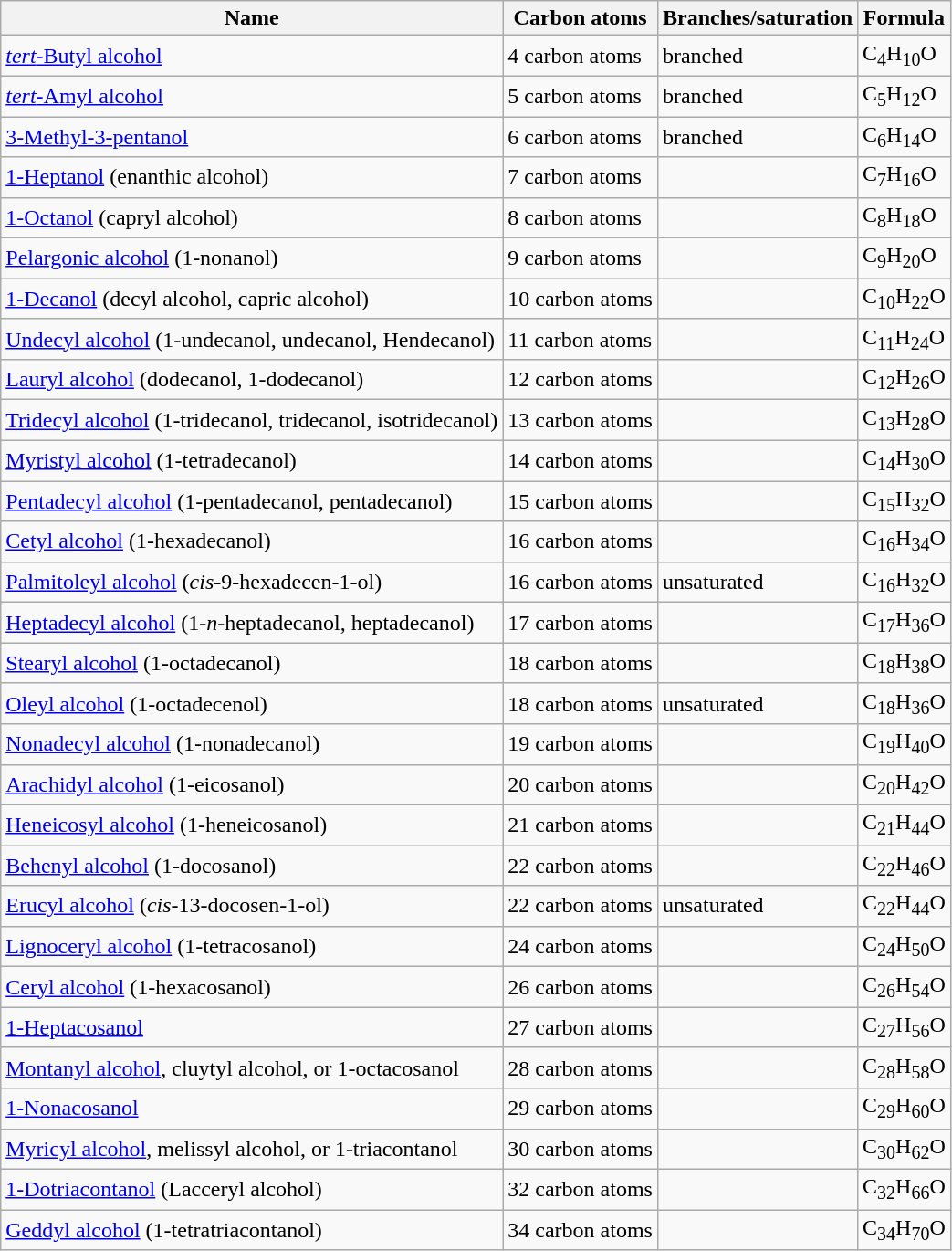<table class="wikitable">
<tr>
<th>Name</th>
<th>Carbon atoms</th>
<th>Branches/saturation</th>
<th>Formula</th>
</tr>
<tr>
<td><a href='#'><em>tert</em>-Butyl alcohol</a></td>
<td>4 carbon atoms</td>
<td>branched</td>
<td>C<sub>4</sub>H<sub>10</sub>O</td>
</tr>
<tr>
<td><a href='#'><em>tert</em>-Amyl alcohol</a></td>
<td>5 carbon atoms</td>
<td>branched</td>
<td>C<sub>5</sub>H<sub>12</sub>O</td>
</tr>
<tr>
<td><a href='#'>3-Methyl-3-pentanol</a></td>
<td>6 carbon atoms</td>
<td>branched</td>
<td>C<sub>6</sub>H<sub>14</sub>O</td>
</tr>
<tr>
<td><a href='#'>1-Heptanol</a> (enanthic alcohol)</td>
<td>7 carbon atoms</td>
<td></td>
<td>C<sub>7</sub>H<sub>16</sub>O</td>
</tr>
<tr>
<td><a href='#'>1-Octanol</a> (capryl alcohol)</td>
<td>8 carbon atoms</td>
<td></td>
<td>C<sub>8</sub>H<sub>18</sub>O</td>
</tr>
<tr>
<td><a href='#'>Pelargonic alcohol</a> (1-nonanol)</td>
<td>9 carbon atoms</td>
<td></td>
<td>C<sub>9</sub>H<sub>20</sub>O</td>
</tr>
<tr>
<td><a href='#'>1-Decanol</a> (decyl alcohol, capric alcohol)</td>
<td>10 carbon atoms</td>
<td></td>
<td>C<sub>10</sub>H<sub>22</sub>O</td>
</tr>
<tr>
<td><a href='#'>Undecyl alcohol</a> (1-undecanol, undecanol, Hendecanol)</td>
<td>11 carbon atoms</td>
<td></td>
<td>C<sub>11</sub>H<sub>24</sub>O</td>
</tr>
<tr>
<td><a href='#'>Lauryl alcohol</a> (dodecanol, 1-dodecanol)</td>
<td>12 carbon atoms</td>
<td></td>
<td>C<sub>12</sub>H<sub>26</sub>O</td>
</tr>
<tr>
<td><a href='#'>Tridecyl alcohol</a> (1-tridecanol, tridecanol, isotridecanol)</td>
<td>13 carbon atoms</td>
<td></td>
<td>C<sub>13</sub>H<sub>28</sub>O</td>
</tr>
<tr>
<td><a href='#'>Myristyl alcohol</a> (1-tetradecanol)</td>
<td>14 carbon atoms</td>
<td></td>
<td>C<sub>14</sub>H<sub>30</sub>O</td>
</tr>
<tr>
<td><a href='#'>Pentadecyl alcohol</a> (1-pentadecanol, pentadecanol)</td>
<td>15 carbon atoms</td>
<td></td>
<td>C<sub>15</sub>H<sub>32</sub>O</td>
</tr>
<tr>
<td><a href='#'>Cetyl alcohol</a> (1-hexadecanol)</td>
<td>16 carbon atoms</td>
<td></td>
<td>C<sub>16</sub>H<sub>34</sub>O</td>
</tr>
<tr>
<td><a href='#'>Palmitoleyl alcohol</a> (<em>cis</em>-9-hexadecen-1-ol)</td>
<td>16 carbon atoms</td>
<td>unsaturated</td>
<td>C<sub>16</sub>H<sub>32</sub>O</td>
</tr>
<tr>
<td><a href='#'>Heptadecyl alcohol</a> (1-<em>n</em>-heptadecanol, heptadecanol)</td>
<td>17 carbon atoms</td>
<td></td>
<td>C<sub>17</sub>H<sub>36</sub>O</td>
</tr>
<tr>
<td><a href='#'>Stearyl alcohol</a> (1-octadecanol)</td>
<td>18 carbon atoms</td>
<td></td>
<td>C<sub>18</sub>H<sub>38</sub>O</td>
</tr>
<tr>
<td><a href='#'>Oleyl alcohol</a> (1-octadecenol)</td>
<td>18 carbon atoms</td>
<td>unsaturated</td>
<td>C<sub>18</sub>H<sub>36</sub>O</td>
</tr>
<tr>
<td><a href='#'>Nonadecyl alcohol</a> (1-nonadecanol)</td>
<td>19 carbon atoms</td>
<td></td>
<td>C<sub>19</sub>H<sub>40</sub>O</td>
</tr>
<tr>
<td><a href='#'>Arachidyl alcohol</a> (1-eicosanol)</td>
<td>20 carbon atoms</td>
<td></td>
<td>C<sub>20</sub>H<sub>42</sub>O</td>
</tr>
<tr>
<td><a href='#'>Heneicosyl alcohol</a> (1-heneicosanol)</td>
<td>21 carbon atoms</td>
<td></td>
<td>C<sub>21</sub>H<sub>44</sub>O</td>
</tr>
<tr>
<td><a href='#'>Behenyl alcohol</a> (1-docosanol)</td>
<td>22 carbon atoms</td>
<td></td>
<td>C<sub>22</sub>H<sub>46</sub>O</td>
</tr>
<tr>
<td><a href='#'>Erucyl alcohol</a> (<em>cis</em>-13-docosen-1-ol)</td>
<td>22 carbon atoms</td>
<td>unsaturated</td>
<td>C<sub>22</sub>H<sub>44</sub>O</td>
</tr>
<tr>
<td><a href='#'>Lignoceryl alcohol</a> (1-tetracosanol)</td>
<td>24 carbon atoms</td>
<td></td>
<td>C<sub>24</sub>H<sub>50</sub>O</td>
</tr>
<tr>
<td><a href='#'>Ceryl alcohol</a> (1-hexacosanol)</td>
<td>26 carbon atoms</td>
<td></td>
<td>C<sub>26</sub>H<sub>54</sub>O</td>
</tr>
<tr>
<td><a href='#'>1-Heptacosanol</a></td>
<td>27 carbon atoms</td>
<td></td>
<td>C<sub>27</sub>H<sub>56</sub>O</td>
</tr>
<tr>
<td><a href='#'>Montanyl alcohol</a>, cluytyl alcohol, or 1-octacosanol</td>
<td>28 carbon atoms</td>
<td></td>
<td>C<sub>28</sub>H<sub>58</sub>O</td>
</tr>
<tr>
<td><a href='#'>1-Nonacosanol</a></td>
<td>29 carbon atoms</td>
<td></td>
<td>C<sub>29</sub>H<sub>60</sub>O</td>
</tr>
<tr>
<td><a href='#'>Myricyl alcohol</a>, melissyl alcohol, or 1-triacontanol</td>
<td>30 carbon atoms</td>
<td></td>
<td>C<sub>30</sub>H<sub>62</sub>O</td>
</tr>
<tr>
<td><a href='#'>1-Dotriacontanol</a> (Lacceryl alcohol)</td>
<td>32 carbon atoms</td>
<td></td>
<td>C<sub>32</sub>H<sub>66</sub>O</td>
</tr>
<tr>
<td><a href='#'>Geddyl alcohol</a> (1-tetratriacontanol)</td>
<td>34 carbon atoms</td>
<td></td>
<td>C<sub>34</sub>H<sub>70</sub>O</td>
</tr>
</table>
